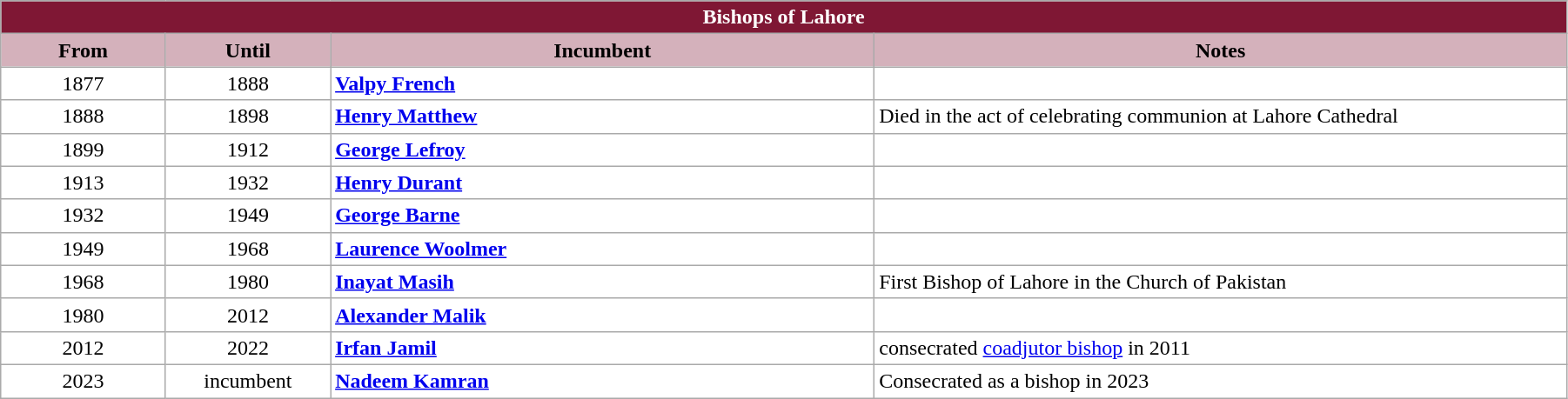<table class="wikitable" style="width:95%;" border="1" cellpadding="2">
<tr>
<th colspan="4" style="background-color: #7F1734; color: white;">Bishops of Lahore</th>
</tr>
<tr>
<th style="background-color: #D4B1BB; width: 10%;">From</th>
<th style="background-color: #D4B1BB; width: 10%;">Until</th>
<th style="background-color: #D4B1BB; width: 33%;">Incumbent</th>
<th style="background-color: #D4B1BB; width: 42%;">Notes</th>
</tr>
<tr valign="top" style="background-color: white;">
<td style="text-align: center;">1877</td>
<td style="text-align: center;">1888</td>
<td><strong><a href='#'>Valpy French</a></strong></td>
<td></td>
</tr>
<tr valign="top" style="background-color: white;">
<td style="text-align: center;">1888</td>
<td style="text-align: center;">1898</td>
<td><strong><a href='#'>Henry Matthew</a></strong></td>
<td>Died in the act of celebrating communion at Lahore Cathedral</td>
</tr>
<tr valign="top" style="background-color: white;">
<td style="text-align: center;">1899</td>
<td style="text-align: center;">1912</td>
<td><strong><a href='#'>George Lefroy</a></strong></td>
<td></td>
</tr>
<tr valign="top" style="background-color: white;">
<td style="text-align: center;">1913</td>
<td style="text-align: center;">1932</td>
<td><strong><a href='#'>Henry Durant</a></strong></td>
<td></td>
</tr>
<tr valign="top" style="background-color: white;">
<td style="text-align: center;">1932</td>
<td style="text-align: center;">1949</td>
<td><strong><a href='#'>George Barne</a></strong></td>
<td></td>
</tr>
<tr valign="top" style="background-color: white;">
<td style="text-align: center;">1949</td>
<td style="text-align: center;">1968</td>
<td><strong><a href='#'>Laurence Woolmer</a></strong></td>
<td></td>
</tr>
<tr valign="top" style="background-color: white;">
<td style="text-align: center;">1968</td>
<td style="text-align: center;">1980</td>
<td><strong><a href='#'>Inayat Masih</a></strong></td>
<td>First Bishop of Lahore in the Church of Pakistan</td>
</tr>
<tr valign="top" style="background-color: white;">
<td style="text-align: center;">1980</td>
<td style="text-align: center;">2012</td>
<td><strong><a href='#'>Alexander Malik</a></strong></td>
<td></td>
</tr>
<tr valign="top" style="background-color: white;">
<td style="text-align: center;">2012</td>
<td style="text-align: center;">2022</td>
<td><strong><a href='#'>Irfan Jamil</a></strong></td>
<td>consecrated <a href='#'>coadjutor bishop</a> in 2011</td>
</tr>
<tr valign="top" style="background-color: white;">
<td style="text-align: center;">2023</td>
<td style="text-align: center;">incumbent</td>
<td><strong><a href='#'>Nadeem Kamran</a></strong></td>
<td>Consecrated as a bishop in 2023</td>
</tr>
</table>
